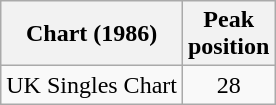<table class="wikitable sortable">
<tr>
<th>Chart (1986)</th>
<th>Peak<br>position</th>
</tr>
<tr>
<td>UK Singles Chart</td>
<td style="text-align:center;">28</td>
</tr>
</table>
